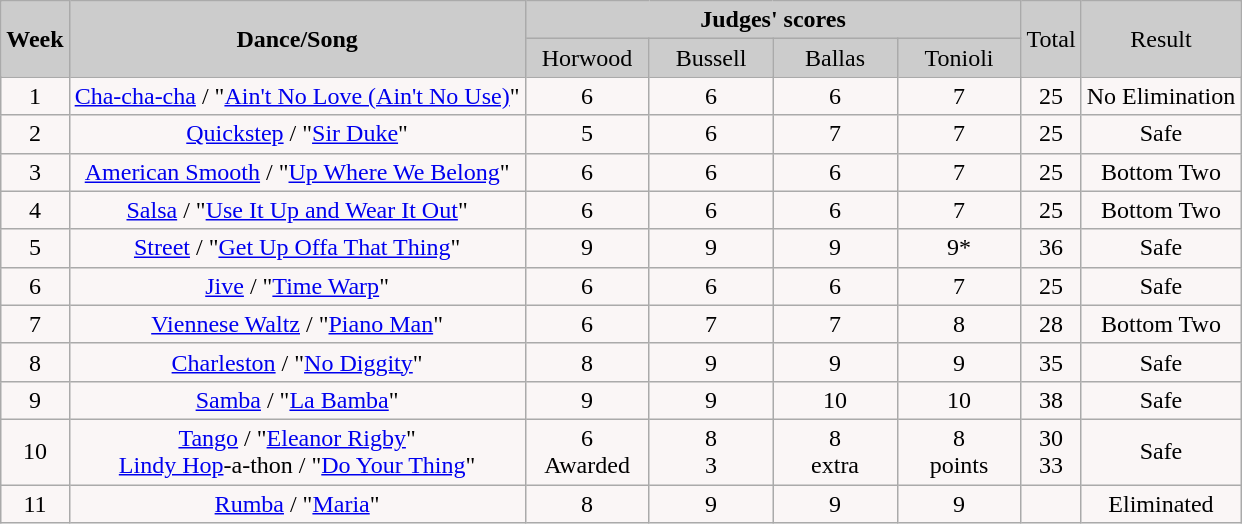<table | class="wikitable collapsible collapsed">
<tr style="text-align: center; background:#ccc;">
<td rowspan="2"><strong>Week</strong></td>
<td rowspan="2"><strong>Dance/Song</strong></td>
<td colspan="4"><strong>Judges' scores</strong></td>
<td rowspan="2">Total</td>
<td rowspan="2">Result</td>
</tr>
<tr style="text-align: center; background:#ccc;">
<td style="width:10%; ">Horwood</td>
<td style="width:10%; ">Bussell</td>
<td style="width:10%; ">Ballas</td>
<td style="width:10%; ">Tonioli</td>
</tr>
<tr style="text-align: center; background:#faf6f6;">
<td>1</td>
<td><a href='#'>Cha-cha-cha</a> / "<a href='#'>Ain't No Love (Ain't No Use)</a>"</td>
<td>6</td>
<td>6</td>
<td>6</td>
<td>7</td>
<td>25</td>
<td>No Elimination</td>
</tr>
<tr style="text-align:center; background:#faf6f6;">
<td>2</td>
<td><a href='#'>Quickstep</a> / "<a href='#'>Sir Duke</a>"</td>
<td>5</td>
<td>6</td>
<td>7</td>
<td>7</td>
<td>25</td>
<td>Safe</td>
</tr>
<tr style="text-align:center; background:#faf6f6;">
<td>3</td>
<td><a href='#'>American Smooth</a> / "<a href='#'>Up Where We Belong</a>"</td>
<td>6</td>
<td>6</td>
<td>6</td>
<td>7</td>
<td>25</td>
<td>Bottom Two</td>
</tr>
<tr style="text-align:center; background:#faf6f6;">
<td>4</td>
<td><a href='#'>Salsa</a> / "<a href='#'>Use It Up and Wear It Out</a>"</td>
<td>6</td>
<td>6</td>
<td>6</td>
<td>7</td>
<td>25</td>
<td>Bottom Two</td>
</tr>
<tr style="text-align:center; background:#faf6f6;">
<td>5</td>
<td><a href='#'>Street</a> / "<a href='#'>Get Up Offa That Thing</a>"</td>
<td>9</td>
<td>9</td>
<td>9</td>
<td>9*</td>
<td>36</td>
<td>Safe</td>
</tr>
<tr style="text-align:center; background:#faf6f6;">
<td>6</td>
<td><a href='#'>Jive</a> /  "<a href='#'>Time Warp</a>"</td>
<td>6</td>
<td>6</td>
<td>6</td>
<td>7</td>
<td>25</td>
<td>Safe</td>
</tr>
<tr style="text-align:center; background:#faf6f6;">
<td>7</td>
<td><a href='#'>Viennese Waltz</a> /  "<a href='#'>Piano Man</a>"</td>
<td>6</td>
<td>7</td>
<td>7</td>
<td>8</td>
<td>28</td>
<td>Bottom Two</td>
</tr>
<tr style="text-align:center; background:#faf6f6;">
<td>8</td>
<td><a href='#'>Charleston</a> / "<a href='#'>No Diggity</a>"</td>
<td>8</td>
<td>9</td>
<td>9</td>
<td>9</td>
<td>35</td>
<td>Safe</td>
</tr>
<tr style="text-align:center; background:#faf6f6;">
<td>9</td>
<td><a href='#'>Samba</a> / "<a href='#'>La Bamba</a>"</td>
<td>9</td>
<td>9</td>
<td>10</td>
<td>10</td>
<td>38</td>
<td>Safe</td>
</tr>
<tr style="text-align:center; background:#faf6f6;">
<td>10</td>
<td><a href='#'>Tango</a> / "<a href='#'>Eleanor Rigby</a>"<br><a href='#'>Lindy Hop</a>-a-thon / "<a href='#'>Do Your Thing</a>"</td>
<td>6<br>Awarded</td>
<td>8<br>3</td>
<td>8<br>extra</td>
<td>8<br>points</td>
<td>30<br>33</td>
<td>Safe</td>
</tr>
<tr style="text-align:center; background:#faf6f6;">
<td>11</td>
<td><a href='#'>Rumba</a> / "<a href='#'>Maria</a>"</td>
<td>8</td>
<td>9</td>
<td>9</td>
<td>9</td>
<td></td>
<td>Eliminated</td>
</tr>
</table>
